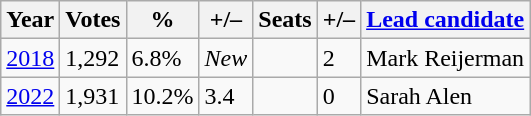<table class="wikitable">
<tr>
<th>Year</th>
<th>Votes</th>
<th>%</th>
<th>+/–</th>
<th>Seats</th>
<th>+/–</th>
<th><a href='#'>Lead candidate</a></th>
</tr>
<tr>
<td><a href='#'>2018</a></td>
<td>1,292</td>
<td>6.8%</td>
<td><em>New</em></td>
<td></td>
<td>2</td>
<td>Mark Reijerman</td>
</tr>
<tr>
<td><a href='#'>2022</a></td>
<td>1,931</td>
<td>10.2%</td>
<td>3.4</td>
<td></td>
<td>0</td>
<td>Sarah Alen</td>
</tr>
</table>
